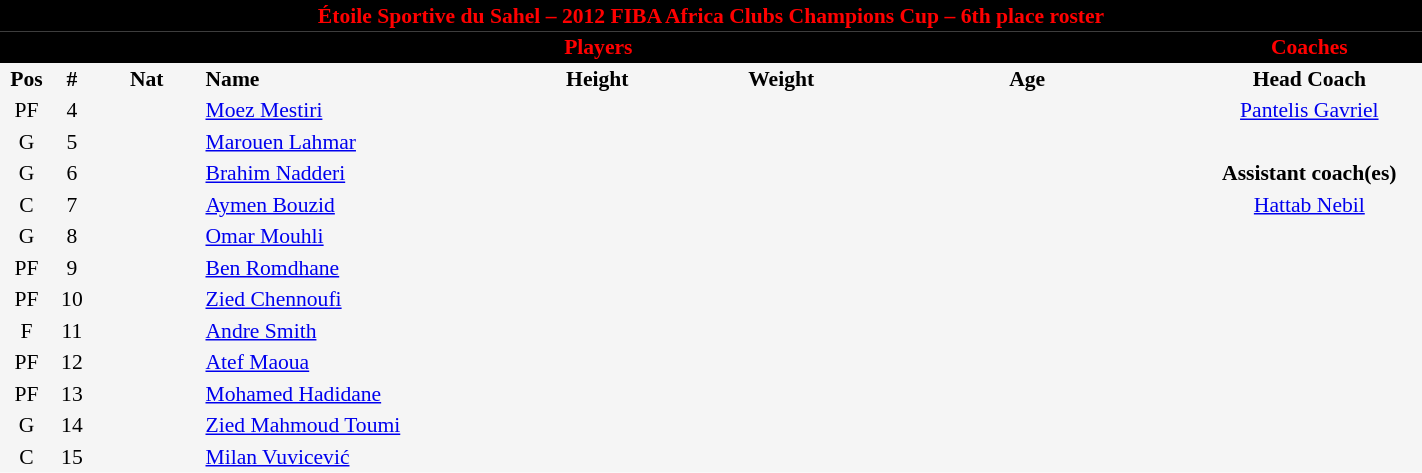<table border=0 cellpadding=2 cellspacing=0  |- bgcolor=#f5f5f5 style="text-align:center; font-size:90%;" width=75%>
<tr>
<td colspan="8" style="background: black; color: red"><strong>Étoile Sportive du Sahel – 2012 FIBA Africa Clubs Champions Cup – 6th place roster</strong></td>
</tr>
<tr>
<td colspan="7" style="background: black; color: red"><strong>Players</strong></td>
<td style="background: black; color: red"><strong>Coaches</strong></td>
</tr>
<tr style="background=#f5f5f5; color: black">
<th width=5px>Pos</th>
<th width=5px>#</th>
<th width=50px>Nat</th>
<th width=135px align=left>Name</th>
<th width=100px>Height</th>
<th width=70px>Weight</th>
<th width=160px>Age</th>
<th width=105px>Head Coach</th>
</tr>
<tr>
<td>PF</td>
<td>4</td>
<td></td>
<td align=left><a href='#'>Moez Mestiri</a></td>
<td><span></span></td>
<td></td>
<td><span></span></td>
<td> <a href='#'>Pantelis Gavriel</a></td>
</tr>
<tr>
<td>G</td>
<td>5</td>
<td></td>
<td align=left><a href='#'>Marouen Lahmar</a></td>
<td><span></span></td>
<td><span></span></td>
<td><span></span></td>
</tr>
<tr>
<td>G</td>
<td>6</td>
<td></td>
<td align=left><a href='#'>Brahim Nadderi</a></td>
<td><span></span></td>
<td></td>
<td><span></span></td>
<td><strong>Assistant coach(es)</strong></td>
</tr>
<tr>
<td>C</td>
<td>7</td>
<td></td>
<td align=left><a href='#'>Aymen Bouzid</a></td>
<td><span></span></td>
<td></td>
<td><span></span></td>
<td> <a href='#'>Hattab Nebil</a></td>
</tr>
<tr>
<td>G</td>
<td>8</td>
<td></td>
<td align=left><a href='#'>Omar Mouhli</a></td>
<td><span></span></td>
<td></td>
<td><span></span></td>
</tr>
<tr>
<td>PF</td>
<td>9</td>
<td></td>
<td align=left><a href='#'>Ben Romdhane</a></td>
<td><span></span></td>
<td><span></span></td>
<td><span></span></td>
</tr>
<tr>
<td>PF</td>
<td>10</td>
<td></td>
<td align=left><a href='#'>Zied Chennoufi</a></td>
<td><span></span></td>
<td></td>
<td><span></span></td>
</tr>
<tr>
<td>F</td>
<td>11</td>
<td></td>
<td align=left><a href='#'>Andre Smith</a></td>
<td><span></span></td>
<td></td>
<td><span></span></td>
</tr>
<tr>
<td>PF</td>
<td>12</td>
<td></td>
<td align=left><a href='#'>Atef Maoua</a></td>
<td><span></span></td>
<td><span></span></td>
<td><span></span></td>
</tr>
<tr>
<td>PF</td>
<td>13</td>
<td></td>
<td align=left><a href='#'>Mohamed Hadidane</a></td>
<td><span></span></td>
<td></td>
<td><span></span></td>
</tr>
<tr>
<td>G</td>
<td>14</td>
<td></td>
<td align=left><a href='#'>Zied Mahmoud Toumi</a></td>
<td><span></span></td>
<td></td>
<td><span></span></td>
</tr>
<tr>
<td>C</td>
<td>15</td>
<td></td>
<td align=left><a href='#'>Milan Vuvicević</a></td>
<td><span></span></td>
<td></td>
<td><span></span></td>
</tr>
</table>
